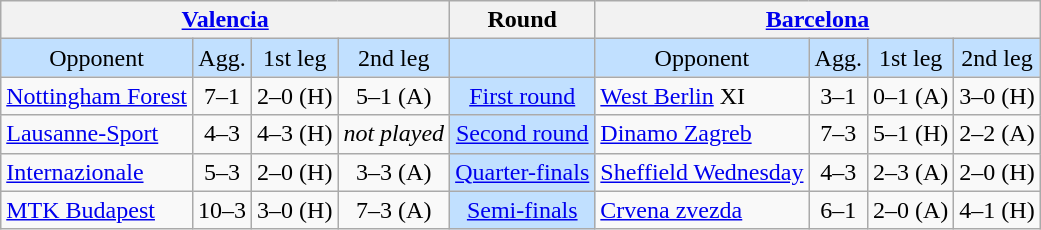<table class="wikitable" style="text-align:center">
<tr>
<th colspan=4><a href='#'>Valencia</a></th>
<th>Round</th>
<th colspan=4><a href='#'>Barcelona</a></th>
</tr>
<tr style="background:#c1e0ff">
<td>Opponent</td>
<td>Agg.</td>
<td>1st leg</td>
<td>2nd leg</td>
<td></td>
<td>Opponent</td>
<td>Agg.</td>
<td>1st leg</td>
<td>2nd leg</td>
</tr>
<tr>
<td align=left> <a href='#'>Nottingham Forest</a></td>
<td>7–1</td>
<td>2–0 (H)</td>
<td>5–1 (A)</td>
<td style="background:#c1e0ff;"><a href='#'>First round</a></td>
<td align=left> <a href='#'>West Berlin</a> XI</td>
<td>3–1</td>
<td>0–1 (A)</td>
<td>3–0 (H)</td>
</tr>
<tr>
<td align=left> <a href='#'>Lausanne-Sport</a></td>
<td>4–3</td>
<td>4–3 (H)</td>
<td><em>not played</em></td>
<td style="background:#c1e0ff;"><a href='#'>Second round</a></td>
<td align=left> <a href='#'>Dinamo Zagreb</a></td>
<td>7–3</td>
<td>5–1 (H)</td>
<td>2–2 (A)</td>
</tr>
<tr>
<td align=left> <a href='#'>Internazionale</a></td>
<td>5–3</td>
<td>2–0 (H)</td>
<td>3–3 (A)</td>
<td style="background:#c1e0ff;"><a href='#'>Quarter-finals</a></td>
<td align=left> <a href='#'>Sheffield Wednesday</a></td>
<td>4–3</td>
<td>2–3 (A)</td>
<td>2–0 (H)</td>
</tr>
<tr>
<td align=left> <a href='#'>MTK Budapest</a></td>
<td>10–3</td>
<td>3–0 (H)</td>
<td>7–3 (A)</td>
<td style="background:#c1e0ff;"><a href='#'>Semi-finals</a></td>
<td align=left> <a href='#'>Crvena zvezda</a></td>
<td>6–1</td>
<td>2–0 (A)</td>
<td>4–1 (H)</td>
</tr>
</table>
